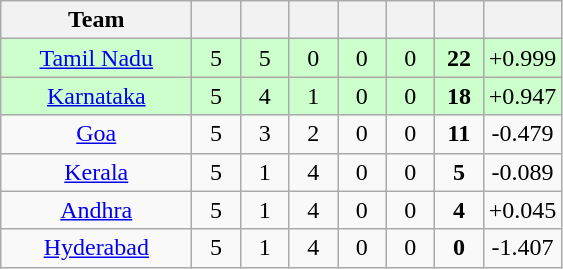<table class="wikitable" style="text-align:center">
<tr>
<th style="width:120px">Team</th>
<th style="width:25px"></th>
<th style="width:25px"></th>
<th style="width:25px"></th>
<th style="width:25px"></th>
<th style="width:25px"></th>
<th style="width:25px"></th>
<th style="width:40px;"></th>
</tr>
<tr style="background:#cfc;">
<td><a href='#'>Tamil Nadu</a></td>
<td>5</td>
<td>5</td>
<td>0</td>
<td>0</td>
<td>0</td>
<td><strong>22</strong></td>
<td>+0.999</td>
</tr>
<tr style="background:#cfc;">
<td><a href='#'>Karnataka</a></td>
<td>5</td>
<td>4</td>
<td>1</td>
<td>0</td>
<td>0</td>
<td><strong>18</strong></td>
<td>+0.947</td>
</tr>
<tr>
<td><a href='#'>Goa</a></td>
<td>5</td>
<td>3</td>
<td>2</td>
<td>0</td>
<td>0</td>
<td><strong>11</strong></td>
<td>-0.479</td>
</tr>
<tr>
<td><a href='#'>Kerala</a></td>
<td>5</td>
<td>1</td>
<td>4</td>
<td>0</td>
<td>0</td>
<td><strong>5</strong></td>
<td>-0.089</td>
</tr>
<tr>
<td><a href='#'>Andhra</a></td>
<td>5</td>
<td>1</td>
<td>4</td>
<td>0</td>
<td>0</td>
<td><strong>4</strong></td>
<td>+0.045</td>
</tr>
<tr>
<td><a href='#'>Hyderabad</a></td>
<td>5</td>
<td>1</td>
<td>4</td>
<td>0</td>
<td>0</td>
<td><strong>0</strong></td>
<td>-1.407</td>
</tr>
</table>
